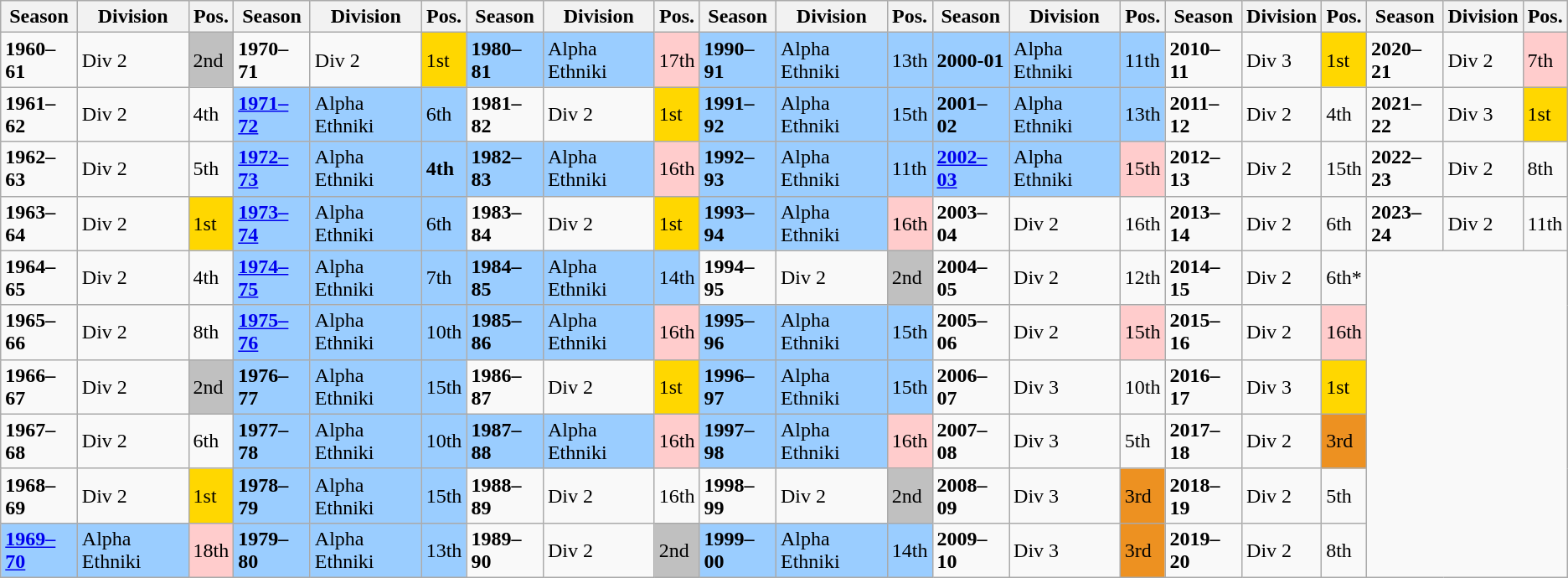<table class="wikitable">
<tr>
<th>Season</th>
<th>Division</th>
<th>Pos.</th>
<th>Season</th>
<th>Division</th>
<th>Pos.</th>
<th>Season</th>
<th>Division</th>
<th>Pos.</th>
<th>Season</th>
<th>Division</th>
<th>Pos.</th>
<th>Season</th>
<th>Division</th>
<th>Pos.</th>
<th>Season</th>
<th>Division</th>
<th>Pos.</th>
<th>Season</th>
<th>Division</th>
<th>Pos.</th>
</tr>
<tr>
<td><strong>1960–61</strong></td>
<td>Div 2</td>
<td style="background:silver;">2nd</td>
<td><strong>1970–71</strong></td>
<td>Div 2</td>
<td style="background:gold;">1st</td>
<td style="background:#9acdff;"><strong>1980–81</strong></td>
<td style="background:#9acdff;">Alpha Ethniki</td>
<td style="background:#fcc;">17th</td>
<td style="background:#9acdff;"><strong>1990–91</strong></td>
<td style="background:#9acdff;">Alpha Ethniki</td>
<td style="background:#9acdff;">13th</td>
<td style="background:#9acdff;"><strong>2000-01</strong></td>
<td style="background:#9acdff;">Alpha Ethniki</td>
<td style="background:#9acdff;">11th</td>
<td><strong>2010–11</strong></td>
<td>Div 3</td>
<td style="background:gold;">1st</td>
<td><strong>2020–21</strong></td>
<td>Div 2</td>
<td style="background:#fcc;">7th</td>
</tr>
<tr>
<td><strong>1961–62</strong></td>
<td>Div 2</td>
<td>4th</td>
<td style="background:#9acdff;"><strong><a href='#'>1971–72</a></strong></td>
<td style="background:#9acdff;">Alpha Ethniki</td>
<td style="background:#9acdff;">6th</td>
<td><strong>1981–82</strong></td>
<td>Div 2</td>
<td style="background:gold;">1st</td>
<td style="background:#9acdff;"><strong>1991–92</strong></td>
<td style="background:#9acdff;">Alpha Ethniki</td>
<td style="background:#9acdff;">15th</td>
<td style="background:#9acdff;"><strong>2001–02</strong></td>
<td style="background:#9acdff;">Alpha Ethniki</td>
<td style="background:#9acdff;">13th</td>
<td><strong>2011–12</strong></td>
<td>Div 2</td>
<td>4th</td>
<td><strong>2021–22</strong></td>
<td>Div 3</td>
<td style="background:gold;">1st</td>
</tr>
<tr>
<td><strong>1962–63</strong></td>
<td>Div 2</td>
<td>5th</td>
<td style="background:#9acdff;"><strong><a href='#'>1972–73</a></strong></td>
<td style="background:#9acdff;">Alpha Ethniki</td>
<td style="background:#9acdff;"><strong>4th</strong></td>
<td style="background:#9acdff;"><strong>1982–83</strong></td>
<td style="background:#9acdff;">Alpha Ethniki</td>
<td style="background:#fcc;">16th</td>
<td style="background:#9acdff;"><strong>1992–93</strong></td>
<td style="background:#9acdff;">Alpha Ethniki</td>
<td style="background:#9acdff;">11th</td>
<td style="background:#9acdff;"><strong><a href='#'>2002–03</a></strong></td>
<td style="background:#9acdff;">Alpha Ethniki</td>
<td style="background:#fcc;">15th</td>
<td><strong>2012–13</strong></td>
<td>Div 2</td>
<td>15th</td>
<td><strong>2022–23</strong></td>
<td>Div 2</td>
<td>8th</td>
</tr>
<tr>
<td><strong>1963–64</strong></td>
<td>Div 2</td>
<td style="background:gold;">1st</td>
<td style="background:#9acdff;"><strong><a href='#'>1973–74</a></strong></td>
<td style="background:#9acdff;">Alpha Ethniki</td>
<td style="background:#9acdff;">6th</td>
<td><strong>1983–84</strong></td>
<td>Div 2</td>
<td style="background:gold;">1st</td>
<td style="background:#9acdff;"><strong>1993–94</strong></td>
<td style="background:#9acdff;">Alpha Ethniki</td>
<td style="background:#fcc;">16th</td>
<td><strong>2003–04</strong></td>
<td>Div 2</td>
<td>16th</td>
<td><strong>2013–14</strong></td>
<td>Div 2</td>
<td>6th</td>
<td><strong>2023–24</strong></td>
<td>Div 2</td>
<td>11th</td>
</tr>
<tr>
<td><strong>1964–65</strong></td>
<td>Div 2</td>
<td>4th</td>
<td style="background:#9acdff;"><strong><a href='#'>1974–75</a></strong></td>
<td style="background:#9acdff;">Alpha Ethniki</td>
<td style="background:#9acdff;">7th</td>
<td style="background:#9acdff;"><strong>1984–85</strong></td>
<td style="background:#9acdff;">Alpha Ethniki</td>
<td style="background:#9acdff;">14th</td>
<td><strong>1994–95</strong></td>
<td>Div 2</td>
<td style="background:silver;">2nd</td>
<td><strong>2004–05</strong></td>
<td>Div 2</td>
<td>12th</td>
<td><strong>2014–15</strong></td>
<td>Div 2</td>
<td>6th*</td>
</tr>
<tr>
<td><strong>1965–66</strong></td>
<td>Div 2</td>
<td>8th</td>
<td style="background:#9acdff;"><strong><a href='#'>1975–76</a></strong></td>
<td style="background:#9acdff;">Alpha Ethniki</td>
<td style="background:#9acdff;">10th</td>
<td style="background:#9acdff;"><strong>1985–86</strong></td>
<td style="background:#9acdff;">Alpha Ethniki</td>
<td style="background:#fcc;">16th</td>
<td style="background:#9acdff;"><strong>1995–96</strong></td>
<td style="background:#9acdff;">Alpha Ethniki</td>
<td style="background:#9acdff;">15th</td>
<td><strong>2005–06</strong></td>
<td>Div 2</td>
<td style="background:#fcc;">15th</td>
<td><strong>2015–16</strong></td>
<td>Div 2</td>
<td style="background:#fcc;">16th</td>
</tr>
<tr>
<td><strong>1966–67</strong></td>
<td>Div 2</td>
<td style="background:silver;">2nd</td>
<td style="background:#9acdff;"><strong>1976–77</strong></td>
<td style="background:#9acdff;">Alpha Ethniki</td>
<td style="background:#9acdff;">15th</td>
<td><strong>1986–87</strong></td>
<td>Div 2</td>
<td style="background:gold;">1st</td>
<td style="background:#9acdff;"><strong>1996–97</strong></td>
<td style="background:#9acdff;">Alpha Ethniki</td>
<td style="background:#9acdff;">15th</td>
<td><strong>2006–07</strong></td>
<td>Div 3</td>
<td>10th</td>
<td><strong>2016–17</strong></td>
<td>Div 3</td>
<td style="background:gold;">1st</td>
</tr>
<tr>
<td><strong>1967–68</strong></td>
<td>Div 2</td>
<td>6th</td>
<td style="background:#9acdff;"><strong>1977–78</strong></td>
<td style="background:#9acdff;">Alpha Ethniki</td>
<td style="background:#9acdff;">10th</td>
<td style="background:#9acdff;"><strong>1987–88</strong></td>
<td style="background:#9acdff;">Alpha Ethniki</td>
<td style="background:#fcc;">16th</td>
<td style="background:#9acdff;"><strong>1997–98</strong></td>
<td style="background:#9acdff;">Alpha Ethniki</td>
<td style="background:#fcc;">16th</td>
<td><strong>2007–08</strong></td>
<td>Div 3</td>
<td>5th</td>
<td><strong>2017–18</strong></td>
<td>Div 2</td>
<td style="background:#ED9121;">3rd</td>
</tr>
<tr>
<td><strong>1968–69</strong></td>
<td>Div 2</td>
<td style="background:gold;">1st</td>
<td style="background:#9acdff;"><strong>1978–79</strong></td>
<td style="background:#9acdff;">Alpha Ethniki</td>
<td style="background:#9acdff;">15th</td>
<td><strong>1988–89</strong></td>
<td>Div 2</td>
<td>16th</td>
<td><strong>1998–99</strong></td>
<td>Div 2</td>
<td style="background:silver;">2nd</td>
<td><strong>2008–09</strong></td>
<td>Div 3</td>
<td style="background:#ED9121;">3rd</td>
<td><strong>2018–19</strong></td>
<td>Div 2</td>
<td>5th</td>
</tr>
<tr>
<td style="background:#9acdff;"><strong><a href='#'>1969–70</a></strong></td>
<td style="background:#9acdff;">Alpha Ethniki</td>
<td style="background:#fcc;">18th</td>
<td style="background:#9acdff;"><strong>1979–80</strong></td>
<td style="background:#9acdff;">Alpha Ethniki</td>
<td style="background:#9acdff;">13th</td>
<td><strong>1989–90</strong></td>
<td>Div 2</td>
<td style="background:silver;">2nd</td>
<td style="background:#9acdff;"><strong>1999–00</strong></td>
<td style="background:#9acdff;">Alpha Ethniki</td>
<td style="background:#9acdff;">14th</td>
<td><strong>2009–10</strong></td>
<td>Div 3</td>
<td style="background:#ED9121;">3rd</td>
<td><strong>2019–20</strong></td>
<td>Div 2</td>
<td>8th</td>
</tr>
</table>
